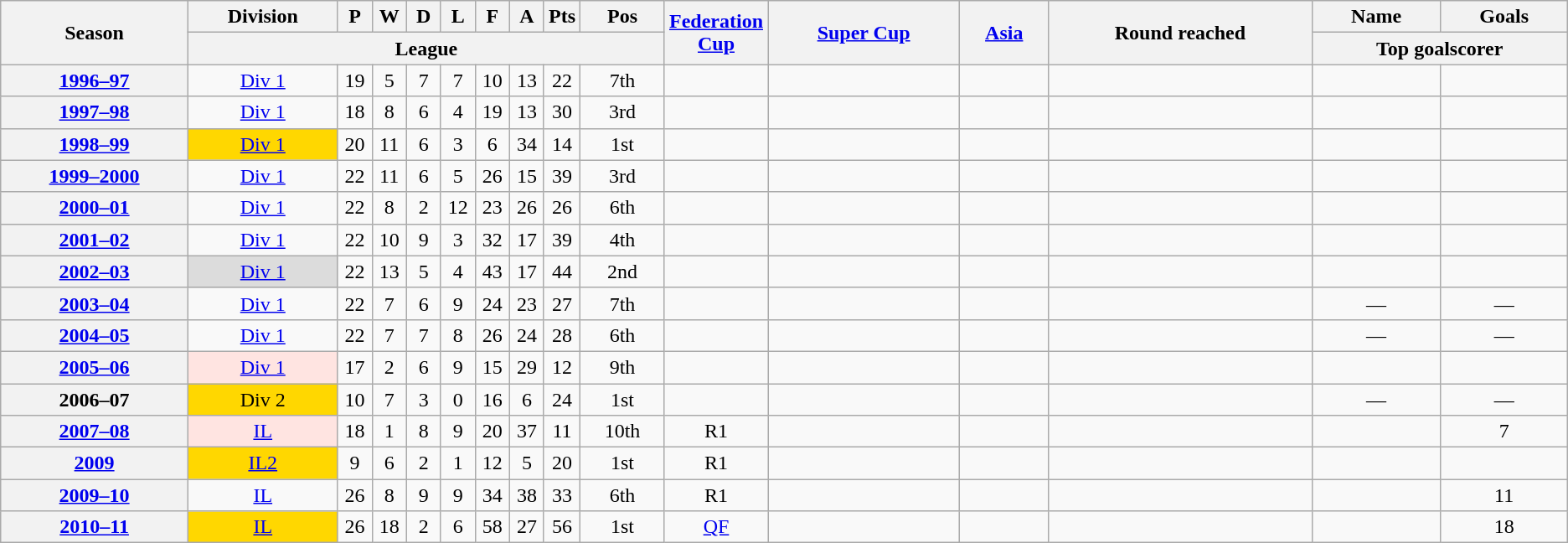<table class="wikitable sortable" style="text-align: center">
<tr>
<th scope="col" rowspan="2" scope="col">Season</th>
<th scope="col">Division</th>
<th width="20" scope="col">P</th>
<th width="20" scope="col">W</th>
<th width="20" scope="col">D</th>
<th width="20" scope="col">L</th>
<th width="20" scope="col">F</th>
<th width="20" scope="col">A</th>
<th width="20" scope="col">Pts</th>
<th scope="col">Pos</th>
<th rowspan="2" width=6% scope="col" class="unsortable"><a href='#'>Federation Cup</a></th>
<th rowspan="2" scope="col"><a href='#'>Super Cup</a></th>
<th rowspan="2" scope="col"><a href='#'>Asia</a></th>
<th rowspan="2" scope="col">Round reached</th>
<th scope="col">Name</th>
<th scope="col">Goals</th>
</tr>
<tr class="unsortable">
<th colspan="9" scope="col">League</th>
<th colspan="2" scope="col">Top goalscorer</th>
</tr>
<tr>
<th scope="row"><a href='#'>1996–97</a></th>
<td><a href='#'>Div 1</a></td>
<td>19</td>
<td>5</td>
<td>7</td>
<td>7</td>
<td>10</td>
<td>13</td>
<td>22</td>
<td>7th</td>
<td></td>
<td></td>
<td></td>
<td></td>
<td></td>
<td></td>
</tr>
<tr>
<th scope="row"><a href='#'>1997–98</a></th>
<td><a href='#'>Div 1</a></td>
<td>18</td>
<td>8</td>
<td>6</td>
<td>4</td>
<td>19</td>
<td>13</td>
<td>30</td>
<td>3rd</td>
<td></td>
<td></td>
<td></td>
<td></td>
<td></td>
<td></td>
</tr>
<tr>
<th scope="row"><a href='#'>1998–99</a></th>
<td style="background:gold"><a href='#'>Div 1</a></td>
<td>20</td>
<td>11</td>
<td>6</td>
<td>3</td>
<td>6</td>
<td>34</td>
<td>14</td>
<td>1st</td>
<td></td>
<td></td>
<td></td>
<td></td>
<td></td>
<td></td>
</tr>
<tr>
<th scope="row"><a href='#'>1999–2000</a></th>
<td><a href='#'>Div 1</a></td>
<td>22</td>
<td>11</td>
<td>6</td>
<td>5</td>
<td>26</td>
<td>15</td>
<td>39</td>
<td>3rd</td>
<td></td>
<td></td>
<td></td>
<td></td>
<td></td>
<td></td>
</tr>
<tr>
<th scope="row"><a href='#'>2000–01</a></th>
<td><a href='#'>Div 1</a></td>
<td>22</td>
<td>8</td>
<td>2</td>
<td>12</td>
<td>23</td>
<td>26</td>
<td>26</td>
<td>6th</td>
<td></td>
<td></td>
<td></td>
<td></td>
<td></td>
<td></td>
</tr>
<tr>
<th scope="row"><a href='#'>2001–02</a></th>
<td><a href='#'>Div 1</a></td>
<td>22</td>
<td>10</td>
<td>9</td>
<td>3</td>
<td>32</td>
<td>17</td>
<td>39</td>
<td>4th</td>
<td></td>
<td></td>
<td></td>
<td></td>
<td></td>
<td></td>
</tr>
<tr>
<th scope="row"><a href='#'>2002–03</a></th>
<td style="background:#DCDCDC"><a href='#'>Div 1</a></td>
<td>22</td>
<td>13</td>
<td>5</td>
<td>4</td>
<td>43</td>
<td>17</td>
<td>44</td>
<td>2nd</td>
<td></td>
<td></td>
<td></td>
<td></td>
<td></td>
<td></td>
</tr>
<tr>
<th scope="row"><a href='#'>2003–04</a></th>
<td><a href='#'>Div 1</a></td>
<td>22</td>
<td>7</td>
<td>6</td>
<td>9</td>
<td>24</td>
<td>23</td>
<td>27</td>
<td>7th</td>
<td></td>
<td></td>
<td></td>
<td></td>
<td>—</td>
<td>—</td>
</tr>
<tr>
<th scope="row"><a href='#'>2004–05</a></th>
<td><a href='#'>Div 1</a></td>
<td>22</td>
<td>7</td>
<td>7</td>
<td>8</td>
<td>26</td>
<td>24</td>
<td>28</td>
<td>6th</td>
<td></td>
<td></td>
<td></td>
<td></td>
<td>—</td>
<td>—</td>
</tr>
<tr>
<th scope="row"><a href='#'>2005–06</a></th>
<td style="background:#FFE4E1"><a href='#'>Div 1</a></td>
<td>17</td>
<td>2</td>
<td>6</td>
<td>9</td>
<td>15</td>
<td>29</td>
<td>12</td>
<td>9th</td>
<td></td>
<td></td>
<td></td>
<td></td>
<td></td>
<td></td>
</tr>
<tr>
<th scope="row">2006–07</th>
<td style="background:gold">Div 2</td>
<td>10</td>
<td>7</td>
<td>3</td>
<td>0</td>
<td>16</td>
<td>6</td>
<td>24</td>
<td>1st</td>
<td></td>
<td></td>
<td></td>
<td></td>
<td>—</td>
<td>—</td>
</tr>
<tr>
<th scope="row"><a href='#'>2007–08</a></th>
<td style="background:#FFE4E1"><a href='#'>IL</a></td>
<td>18</td>
<td>1</td>
<td>8</td>
<td>9</td>
<td>20</td>
<td>37</td>
<td>11</td>
<td>10th</td>
<td style="text-align:center">R1</td>
<td></td>
<td></td>
<td></td>
<td style="text-align:left"></td>
<td>7</td>
</tr>
<tr>
<th scope="row"><a href='#'>2009</a></th>
<td style="background:gold"><a href='#'>IL2</a></td>
<td>9</td>
<td>6</td>
<td>2</td>
<td>1</td>
<td>12</td>
<td>5</td>
<td>20</td>
<td>1st</td>
<td>R1</td>
<td></td>
<td></td>
<td></td>
<td></td>
<td></td>
</tr>
<tr>
<th scope="row"><a href='#'>2009–10</a></th>
<td><a href='#'>IL</a></td>
<td>26</td>
<td>8</td>
<td>9</td>
<td>9</td>
<td>34</td>
<td>38</td>
<td>33</td>
<td>6th</td>
<td style="text-align:center">R1</td>
<td></td>
<td></td>
<td></td>
<td style="text-align:left"></td>
<td>11</td>
</tr>
<tr>
<th scope="row"><a href='#'>2010–11</a></th>
<td style="background:gold"><a href='#'>IL</a></td>
<td>26</td>
<td>18</td>
<td>2</td>
<td>6</td>
<td>58</td>
<td>27</td>
<td>56</td>
<td>1st</td>
<td style="text-align:center"><a href='#'>QF</a></td>
<td></td>
<td></td>
<td></td>
<td style="text-align:left"></td>
<td>18</td>
</tr>
</table>
